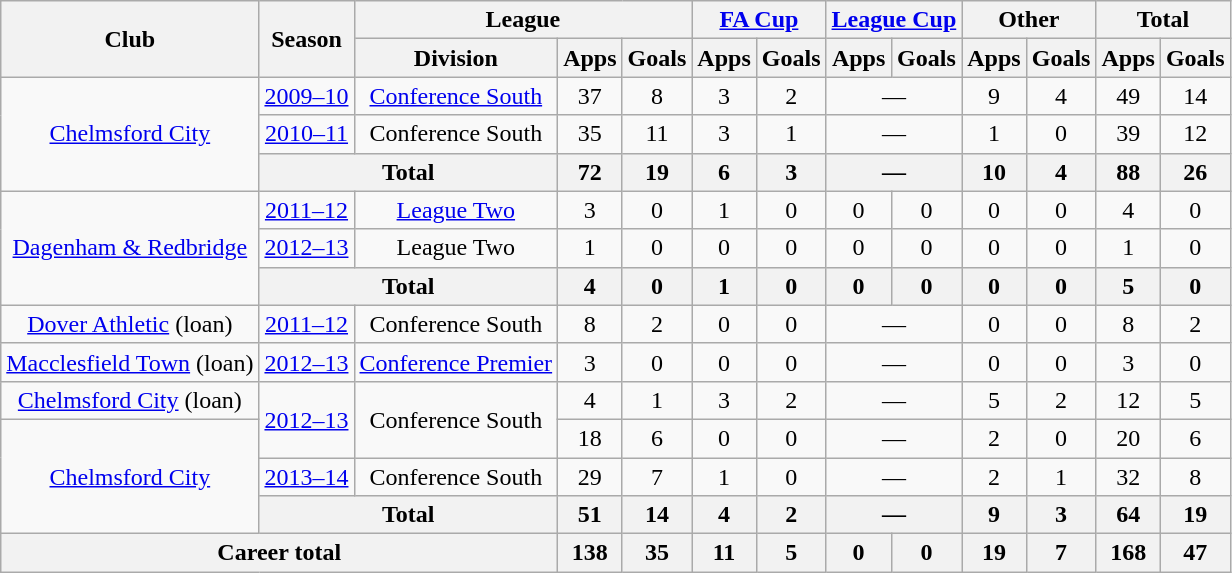<table class="wikitable" style="text-align: center;">
<tr>
<th rowspan="2">Club</th>
<th rowspan="2">Season</th>
<th colspan="3">League</th>
<th colspan="2"><a href='#'>FA Cup</a></th>
<th colspan="2"><a href='#'>League Cup</a></th>
<th colspan="2">Other</th>
<th colspan="2">Total</th>
</tr>
<tr>
<th>Division</th>
<th>Apps</th>
<th>Goals</th>
<th>Apps</th>
<th>Goals</th>
<th>Apps</th>
<th>Goals</th>
<th>Apps</th>
<th>Goals</th>
<th>Apps</th>
<th>Goals</th>
</tr>
<tr>
<td rowspan="3" valign="center"><a href='#'>Chelmsford City</a></td>
<td><a href='#'>2009–10</a></td>
<td><a href='#'>Conference South</a></td>
<td>37</td>
<td>8</td>
<td>3</td>
<td>2</td>
<td colspan="2">—</td>
<td>9</td>
<td>4</td>
<td>49</td>
<td>14</td>
</tr>
<tr>
<td><a href='#'>2010–11</a></td>
<td>Conference South</td>
<td>35</td>
<td>11</td>
<td>3</td>
<td>1</td>
<td colspan="2">—</td>
<td>1</td>
<td>0</td>
<td>39</td>
<td>12</td>
</tr>
<tr>
<th colspan="2">Total</th>
<th>72</th>
<th>19</th>
<th>6</th>
<th>3</th>
<th colspan="2">—</th>
<th>10</th>
<th>4</th>
<th>88</th>
<th>26</th>
</tr>
<tr>
<td rowspan="3" valign="center"><a href='#'>Dagenham & Redbridge</a></td>
<td><a href='#'>2011–12</a></td>
<td><a href='#'>League Two</a></td>
<td>3</td>
<td>0</td>
<td>1</td>
<td>0</td>
<td>0</td>
<td>0</td>
<td>0</td>
<td>0</td>
<td>4</td>
<td>0</td>
</tr>
<tr>
<td><a href='#'>2012–13</a></td>
<td>League Two</td>
<td>1</td>
<td>0</td>
<td>0</td>
<td>0</td>
<td>0</td>
<td>0</td>
<td>0</td>
<td>0</td>
<td>1</td>
<td>0</td>
</tr>
<tr>
<th colspan="2">Total</th>
<th>4</th>
<th>0</th>
<th>1</th>
<th>0</th>
<th>0</th>
<th>0</th>
<th>0</th>
<th>0</th>
<th>5</th>
<th>0</th>
</tr>
<tr>
<td rowspan="1" valign="center"><a href='#'>Dover Athletic</a> (loan)</td>
<td><a href='#'>2011–12</a></td>
<td>Conference South</td>
<td>8</td>
<td>2</td>
<td>0</td>
<td>0</td>
<td colspan="2">—</td>
<td>0</td>
<td>0</td>
<td>8</td>
<td>2</td>
</tr>
<tr>
<td rowspan="1" valign="center"><a href='#'>Macclesfield Town</a> (loan)</td>
<td><a href='#'>2012–13</a></td>
<td><a href='#'>Conference Premier</a></td>
<td>3</td>
<td>0</td>
<td>0</td>
<td>0</td>
<td colspan="2">—</td>
<td>0</td>
<td>0</td>
<td>3</td>
<td>0</td>
</tr>
<tr>
<td rowspan="1" valign="center"><a href='#'>Chelmsford City</a> (loan)</td>
<td rowspan="2"><a href='#'>2012–13</a></td>
<td rowspan="2">Conference South</td>
<td>4</td>
<td>1</td>
<td>3</td>
<td>2</td>
<td colspan="2">—</td>
<td>5</td>
<td>2</td>
<td>12</td>
<td>5</td>
</tr>
<tr>
<td rowspan="3" valign="center"><a href='#'>Chelmsford City</a></td>
<td>18</td>
<td>6</td>
<td>0</td>
<td>0</td>
<td colspan="2">—</td>
<td>2</td>
<td>0</td>
<td>20</td>
<td>6</td>
</tr>
<tr>
<td><a href='#'>2013–14</a></td>
<td>Conference South</td>
<td>29</td>
<td>7</td>
<td>1</td>
<td>0</td>
<td colspan="2">—</td>
<td>2</td>
<td>1</td>
<td>32</td>
<td>8</td>
</tr>
<tr>
<th colspan="2">Total</th>
<th>51</th>
<th>14</th>
<th>4</th>
<th>2</th>
<th colspan="2">—</th>
<th>9</th>
<th>3</th>
<th>64</th>
<th>19</th>
</tr>
<tr>
<th colspan="3">Career total</th>
<th>138</th>
<th>35</th>
<th>11</th>
<th>5</th>
<th>0</th>
<th>0</th>
<th>19</th>
<th>7</th>
<th>168</th>
<th>47</th>
</tr>
</table>
